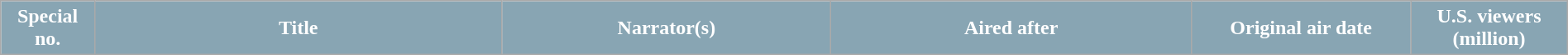<table class="wikitable plainrowheaders" style="width:100%; margin:auto; background:#FFFFFF;">
<tr style="color:white">
<th ! style="background-color:#88a5b3; color: #FFF; text-align: center;" width=6%>Special<br>no.</th>
<th ! style="background-color:#88a5b3; color: #FFF; text-align: center;" width=26%>Title</th>
<th ! style="background-color:#88a5b3; color: #FFF; text-align: center;" width=21%>Narrator(s)</th>
<th ! style="background-color:#88a5b3; color: #FFF; text-align: center;" width=23%>Aired after</th>
<th ! style="background-color:#88a5b3; color: #FFF; text-align: center;" width=14%>Original air date</th>
<th ! style="background-color:#88a5b3; color: #FFF; text-align: center;" width=10%>U.S. viewers<br>(million)<br></th>
</tr>
</table>
